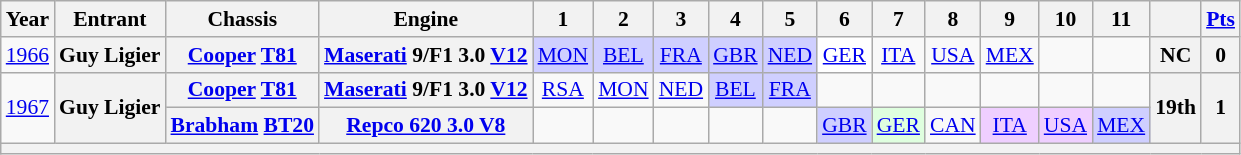<table class="wikitable" style="text-align:center; font-size:90%">
<tr>
<th>Year</th>
<th>Entrant</th>
<th>Chassis</th>
<th>Engine</th>
<th>1</th>
<th>2</th>
<th>3</th>
<th>4</th>
<th>5</th>
<th>6</th>
<th>7</th>
<th>8</th>
<th>9</th>
<th>10</th>
<th>11</th>
<th></th>
<th><a href='#'>Pts</a></th>
</tr>
<tr>
<td><a href='#'>1966</a></td>
<th>Guy Ligier</th>
<th><a href='#'>Cooper</a> <a href='#'>T81</a></th>
<th><a href='#'>Maserati</a> 9/F1 3.0 <a href='#'>V12</a></th>
<td style="background:#CFCFFF;"><a href='#'>MON</a><br></td>
<td style="background:#CFCFFF;"><a href='#'>BEL</a><br></td>
<td style="background:#CFCFFF;"><a href='#'>FRA</a><br></td>
<td style="background:#CFCFFF;"><a href='#'>GBR</a><br></td>
<td style="background:#CFCFFF;"><a href='#'>NED</a><br></td>
<td style="background:#FFFFFF;"><a href='#'>GER</a><br></td>
<td><a href='#'>ITA</a></td>
<td><a href='#'>USA</a></td>
<td><a href='#'>MEX</a></td>
<td></td>
<td></td>
<th>NC</th>
<th>0</th>
</tr>
<tr>
<td rowspan=2><a href='#'>1967</a></td>
<th rowspan=2>Guy Ligier</th>
<th><a href='#'>Cooper</a> <a href='#'>T81</a></th>
<th><a href='#'>Maserati</a> 9/F1 3.0 <a href='#'>V12</a></th>
<td><a href='#'>RSA</a></td>
<td><a href='#'>MON</a></td>
<td><a href='#'>NED</a></td>
<td style="background:#CFCFFF;"><a href='#'>BEL</a><br></td>
<td style="background:#CFCFFF;"><a href='#'>FRA</a><br></td>
<td></td>
<td></td>
<td></td>
<td></td>
<td></td>
<td></td>
<th rowspan=2>19th</th>
<th rowspan=2>1</th>
</tr>
<tr>
<th><a href='#'>Brabham</a> <a href='#'>BT20</a></th>
<th><a href='#'>Repco 620 3.0 V8</a></th>
<td></td>
<td></td>
<td></td>
<td></td>
<td></td>
<td style="background:#CFCFFF;"><a href='#'>GBR</a><br></td>
<td style="background:#DFFFDF;"><a href='#'>GER</a><br></td>
<td><a href='#'>CAN</a></td>
<td style="background:#EFCFFF;"><a href='#'>ITA</a><br></td>
<td style="background:#EFCFFF;"><a href='#'>USA</a><br></td>
<td style="background:#CFCFFF;"><a href='#'>MEX</a><br></td>
</tr>
<tr>
<th colspan=17></th>
</tr>
</table>
